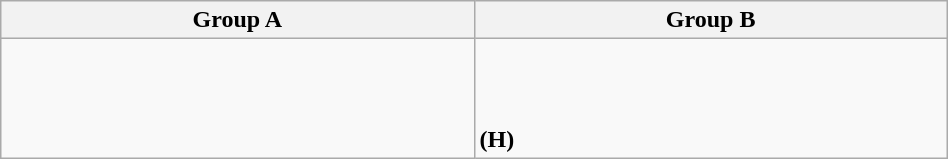<table class=wikitable width=50%>
<tr>
<th width=25%>Group A</th>
<th width=25%>Group B</th>
</tr>
<tr>
<td><br><br><br><br></td>
<td><br><br><br>  <strong>(H)</strong><br></td>
</tr>
</table>
